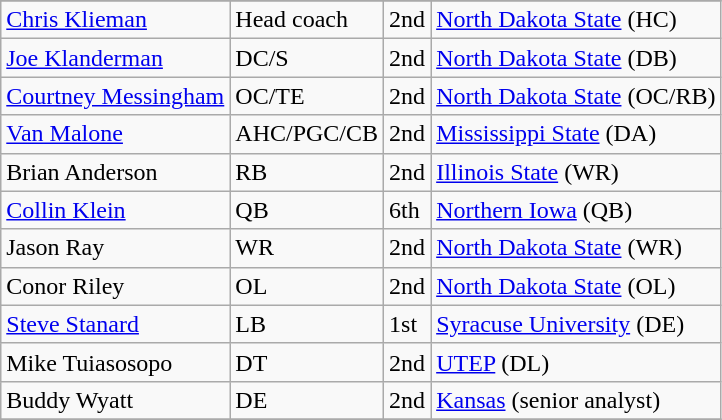<table class="wikitable">
<tr>
</tr>
<tr>
<td><a href='#'>Chris Klieman</a></td>
<td>Head coach</td>
<td>2nd</td>
<td><a href='#'>North Dakota State</a> (HC)</td>
</tr>
<tr>
<td><a href='#'>Joe Klanderman</a></td>
<td>DC/S</td>
<td>2nd</td>
<td><a href='#'>North Dakota State</a> (DB)</td>
</tr>
<tr>
<td><a href='#'>Courtney Messingham</a></td>
<td>OC/TE</td>
<td>2nd</td>
<td><a href='#'>North Dakota State</a> (OC/RB)</td>
</tr>
<tr>
<td><a href='#'>Van Malone</a></td>
<td>AHC/PGC/CB</td>
<td>2nd</td>
<td><a href='#'>Mississippi State</a> (DA)</td>
</tr>
<tr>
<td>Brian Anderson</td>
<td>RB</td>
<td>2nd</td>
<td><a href='#'>Illinois State</a> (WR)</td>
</tr>
<tr>
<td><a href='#'>Collin Klein</a></td>
<td>QB</td>
<td>6th</td>
<td><a href='#'>Northern Iowa</a> (QB)</td>
</tr>
<tr>
<td>Jason Ray</td>
<td>WR</td>
<td>2nd</td>
<td><a href='#'>North Dakota State</a> (WR)</td>
</tr>
<tr>
<td>Conor Riley</td>
<td>OL</td>
<td>2nd</td>
<td><a href='#'>North Dakota State</a> (OL)</td>
</tr>
<tr>
<td><a href='#'>Steve Stanard</a></td>
<td>LB</td>
<td>1st</td>
<td><a href='#'>Syracuse University</a> (DE)</td>
</tr>
<tr>
<td>Mike Tuiasosopo</td>
<td>DT</td>
<td>2nd</td>
<td><a href='#'>UTEP</a> (DL)</td>
</tr>
<tr>
<td>Buddy Wyatt</td>
<td>DE</td>
<td>2nd</td>
<td><a href='#'>Kansas</a> (senior analyst)</td>
</tr>
<tr>
</tr>
</table>
